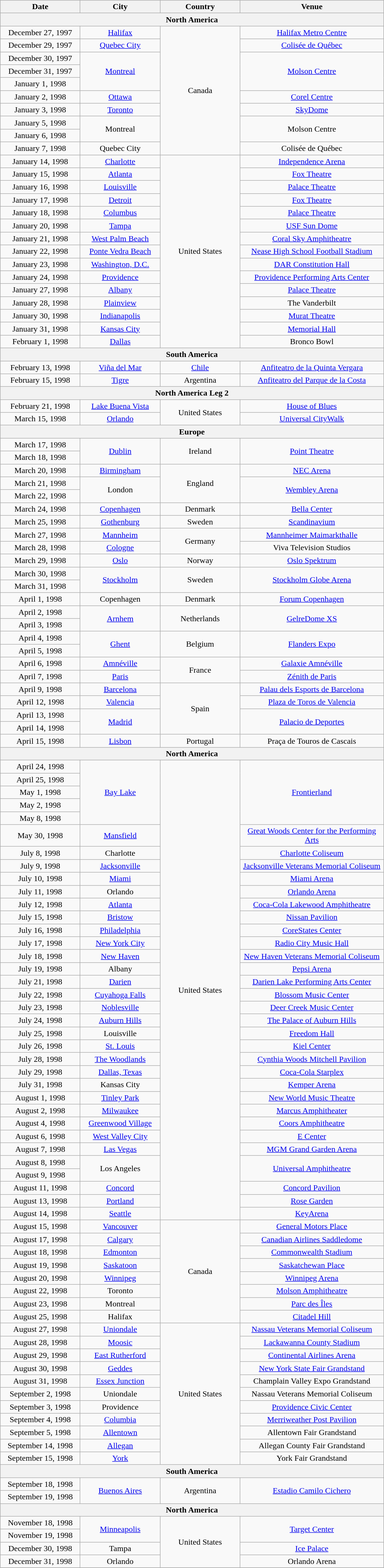<table class="wikitable" style="text-align:center;">
<tr>
<th style="width:150px;">Date</th>
<th style="width:150px;">City</th>
<th style="width:150px;">Country</th>
<th style="width:275px;">Venue</th>
</tr>
<tr>
<th colspan="4">North America</th>
</tr>
<tr>
<td>December 27, 1997</td>
<td><a href='#'>Halifax</a></td>
<td rowspan="10">Canada</td>
<td><a href='#'>Halifax Metro Centre</a></td>
</tr>
<tr>
<td>December 29, 1997</td>
<td><a href='#'>Quebec City</a></td>
<td><a href='#'>Colisée de Québec</a></td>
</tr>
<tr>
<td>December 30, 1997</td>
<td rowspan="3"><a href='#'>Montreal</a></td>
<td rowspan="3"><a href='#'>Molson Centre</a></td>
</tr>
<tr>
<td>December 31, 1997</td>
</tr>
<tr>
<td>January 1, 1998</td>
</tr>
<tr>
<td>January 2, 1998</td>
<td><a href='#'>Ottawa</a></td>
<td><a href='#'>Corel Centre</a></td>
</tr>
<tr>
<td>January 3, 1998</td>
<td><a href='#'>Toronto</a></td>
<td><a href='#'>SkyDome</a></td>
</tr>
<tr>
<td>January 5, 1998</td>
<td rowspan="2">Montreal</td>
<td rowspan="2">Molson Centre</td>
</tr>
<tr>
<td>January 6, 1998</td>
</tr>
<tr>
<td>January 7, 1998</td>
<td>Quebec City</td>
<td>Colisée de Québec</td>
</tr>
<tr>
<td>January 14, 1998</td>
<td><a href='#'>Charlotte</a></td>
<td rowspan="15">United States</td>
<td><a href='#'>Independence Arena</a></td>
</tr>
<tr>
<td>January 15, 1998</td>
<td><a href='#'>Atlanta</a></td>
<td><a href='#'>Fox Theatre</a></td>
</tr>
<tr>
<td>January 16, 1998</td>
<td><a href='#'>Louisville</a></td>
<td><a href='#'>Palace Theatre</a></td>
</tr>
<tr>
<td>January 17, 1998</td>
<td><a href='#'>Detroit</a></td>
<td><a href='#'>Fox Theatre</a></td>
</tr>
<tr>
<td>January 18, 1998</td>
<td><a href='#'>Columbus</a></td>
<td><a href='#'>Palace Theatre</a></td>
</tr>
<tr>
<td>January 20, 1998</td>
<td><a href='#'>Tampa</a></td>
<td><a href='#'>USF Sun Dome</a></td>
</tr>
<tr>
<td>January 21, 1998</td>
<td><a href='#'>West Palm Beach</a></td>
<td><a href='#'>Coral Sky Amphitheatre</a></td>
</tr>
<tr>
<td>January 22, 1998</td>
<td><a href='#'>Ponte Vedra Beach</a></td>
<td><a href='#'>Nease High School Football Stadium</a></td>
</tr>
<tr>
<td>January 23, 1998</td>
<td><a href='#'>Washington, D.C.</a></td>
<td><a href='#'>DAR Constitution Hall</a></td>
</tr>
<tr>
<td>January 24, 1998</td>
<td><a href='#'>Providence</a></td>
<td><a href='#'>Providence Performing Arts Center</a></td>
</tr>
<tr>
<td>January 27, 1998</td>
<td><a href='#'>Albany</a></td>
<td><a href='#'>Palace Theatre</a></td>
</tr>
<tr>
<td>January 28, 1998</td>
<td><a href='#'>Plainview</a></td>
<td>The Vanderbilt</td>
</tr>
<tr>
<td>January 30, 1998</td>
<td><a href='#'>Indianapolis</a></td>
<td><a href='#'>Murat Theatre</a></td>
</tr>
<tr>
<td>January 31, 1998</td>
<td><a href='#'>Kansas City</a></td>
<td><a href='#'>Memorial Hall</a></td>
</tr>
<tr>
<td>February 1, 1998</td>
<td><a href='#'>Dallas</a></td>
<td>Bronco Bowl</td>
</tr>
<tr>
<th colspan="4">South America</th>
</tr>
<tr>
<td>February 13, 1998</td>
<td><a href='#'>Viña del Mar</a></td>
<td><a href='#'>Chile</a></td>
<td><a href='#'>Anfiteatro de la Quinta Vergara</a></td>
</tr>
<tr>
<td>February 15, 1998</td>
<td><a href='#'>Tigre</a></td>
<td>Argentina</td>
<td><a href='#'>Anfiteatro del Parque de la Costa</a></td>
</tr>
<tr>
<th colspan="4">North America Leg 2</th>
</tr>
<tr>
<td>February 21, 1998</td>
<td><a href='#'>Lake Buena Vista</a></td>
<td rowspan="2">United States</td>
<td><a href='#'>House of Blues</a></td>
</tr>
<tr>
<td>March 15, 1998</td>
<td><a href='#'>Orlando</a></td>
<td><a href='#'>Universal CityWalk</a></td>
</tr>
<tr>
<th colspan="4">Europe</th>
</tr>
<tr>
<td>March 17, 1998</td>
<td rowspan="2"><a href='#'>Dublin</a></td>
<td rowspan="2">Ireland</td>
<td rowspan="2"><a href='#'>Point Theatre</a></td>
</tr>
<tr>
<td>March 18, 1998</td>
</tr>
<tr>
<td>March 20, 1998</td>
<td><a href='#'>Birmingham</a></td>
<td rowspan="3">England</td>
<td><a href='#'>NEC Arena</a></td>
</tr>
<tr>
<td>March 21, 1998</td>
<td rowspan="2">London</td>
<td rowspan="2"><a href='#'>Wembley Arena</a></td>
</tr>
<tr>
<td>March 22, 1998</td>
</tr>
<tr>
<td>March 24, 1998</td>
<td><a href='#'>Copenhagen</a></td>
<td>Denmark</td>
<td><a href='#'>Bella Center</a></td>
</tr>
<tr>
<td>March 25, 1998</td>
<td><a href='#'>Gothenburg</a></td>
<td>Sweden</td>
<td><a href='#'>Scandinavium</a></td>
</tr>
<tr>
<td>March 27, 1998</td>
<td><a href='#'>Mannheim</a></td>
<td rowspan="2">Germany</td>
<td><a href='#'>Mannheimer Maimarkthalle</a></td>
</tr>
<tr>
<td>March 28, 1998</td>
<td><a href='#'>Cologne</a></td>
<td>Viva Television Studios</td>
</tr>
<tr>
<td>March 29, 1998</td>
<td><a href='#'>Oslo</a></td>
<td>Norway</td>
<td><a href='#'>Oslo Spektrum</a></td>
</tr>
<tr>
<td>March 30, 1998</td>
<td rowspan="2"><a href='#'>Stockholm</a></td>
<td rowspan="2">Sweden</td>
<td rowspan="2"><a href='#'>Stockholm Globe Arena</a></td>
</tr>
<tr>
<td>March 31, 1998</td>
</tr>
<tr>
<td>April 1, 1998</td>
<td>Copenhagen</td>
<td>Denmark</td>
<td><a href='#'>Forum Copenhagen</a></td>
</tr>
<tr>
<td>April 2, 1998</td>
<td rowspan="2"><a href='#'>Arnhem</a></td>
<td rowspan="2">Netherlands</td>
<td rowspan="2"><a href='#'>GelreDome XS</a></td>
</tr>
<tr>
<td>April 3, 1998</td>
</tr>
<tr>
<td>April 4, 1998</td>
<td rowspan="2"><a href='#'>Ghent</a></td>
<td rowspan="2">Belgium</td>
<td rowspan="2"><a href='#'>Flanders Expo</a></td>
</tr>
<tr>
<td>April 5, 1998</td>
</tr>
<tr>
<td>April 6, 1998</td>
<td><a href='#'>Amnéville</a></td>
<td rowspan="2">France</td>
<td><a href='#'>Galaxie Amnéville</a></td>
</tr>
<tr>
<td>April 7, 1998</td>
<td><a href='#'>Paris</a></td>
<td><a href='#'>Zénith de Paris</a></td>
</tr>
<tr>
<td>April 9, 1998</td>
<td><a href='#'>Barcelona</a></td>
<td rowspan="4">Spain</td>
<td><a href='#'>Palau dels Esports de Barcelona</a></td>
</tr>
<tr>
<td>April 12, 1998</td>
<td><a href='#'>Valencia</a></td>
<td><a href='#'>Plaza de Toros de Valencia</a></td>
</tr>
<tr>
<td>April 13, 1998</td>
<td rowspan="2"><a href='#'>Madrid</a></td>
<td rowspan="2"><a href='#'>Palacio de Deportes</a></td>
</tr>
<tr>
<td>April 14, 1998</td>
</tr>
<tr>
<td>April 15, 1998</td>
<td><a href='#'>Lisbon</a></td>
<td>Portugal</td>
<td>Praça de Touros de Cascais</td>
</tr>
<tr>
<th colspan="4">North America</th>
</tr>
<tr>
<td>April 24, 1998</td>
<td rowspan="5"><a href='#'>Bay Lake</a></td>
<td rowspan="35">United States</td>
<td rowspan="5"><a href='#'>Frontierland</a></td>
</tr>
<tr>
<td>April 25, 1998</td>
</tr>
<tr>
<td>May 1, 1998</td>
</tr>
<tr>
<td>May 2, 1998</td>
</tr>
<tr>
<td>May 8, 1998</td>
</tr>
<tr>
<td>May 30, 1998</td>
<td><a href='#'>Mansfield</a></td>
<td><a href='#'>Great Woods Center for the Performing Arts</a></td>
</tr>
<tr>
<td>July 8, 1998</td>
<td>Charlotte</td>
<td><a href='#'>Charlotte Coliseum</a></td>
</tr>
<tr>
<td>July 9, 1998</td>
<td><a href='#'>Jacksonville</a></td>
<td><a href='#'>Jacksonville Veterans Memorial Coliseum</a></td>
</tr>
<tr>
<td>July 10, 1998</td>
<td><a href='#'>Miami</a></td>
<td><a href='#'>Miami Arena</a></td>
</tr>
<tr>
<td>July 11, 1998</td>
<td>Orlando</td>
<td><a href='#'>Orlando Arena</a></td>
</tr>
<tr>
<td>July 12, 1998</td>
<td><a href='#'>Atlanta</a></td>
<td><a href='#'>Coca-Cola Lakewood Amphitheatre</a></td>
</tr>
<tr>
<td>July 15, 1998</td>
<td><a href='#'>Bristow</a></td>
<td><a href='#'>Nissan Pavilion</a></td>
</tr>
<tr>
<td>July 16, 1998</td>
<td><a href='#'>Philadelphia</a></td>
<td><a href='#'>CoreStates Center</a></td>
</tr>
<tr>
<td>July 17, 1998</td>
<td><a href='#'>New York City</a></td>
<td><a href='#'>Radio City Music Hall</a></td>
</tr>
<tr>
<td>July 18, 1998</td>
<td><a href='#'>New Haven</a></td>
<td><a href='#'>New Haven Veterans Memorial Coliseum</a></td>
</tr>
<tr>
<td>July 19, 1998</td>
<td>Albany</td>
<td><a href='#'>Pepsi Arena</a></td>
</tr>
<tr>
<td>July 21, 1998</td>
<td><a href='#'>Darien</a></td>
<td><a href='#'>Darien Lake Performing Arts Center</a></td>
</tr>
<tr>
<td>July 22, 1998</td>
<td><a href='#'>Cuyahoga Falls</a></td>
<td><a href='#'>Blossom Music Center</a></td>
</tr>
<tr>
<td>July 23, 1998</td>
<td><a href='#'>Noblesville</a></td>
<td><a href='#'>Deer Creek Music Center</a></td>
</tr>
<tr>
<td>July 24, 1998</td>
<td><a href='#'>Auburn Hills</a></td>
<td><a href='#'>The Palace of Auburn Hills</a></td>
</tr>
<tr>
<td>July 25, 1998</td>
<td>Louisville</td>
<td><a href='#'>Freedom Hall</a></td>
</tr>
<tr>
<td>July 26, 1998</td>
<td><a href='#'>St. Louis</a></td>
<td><a href='#'>Kiel Center</a></td>
</tr>
<tr>
<td>July 28, 1998</td>
<td><a href='#'>The Woodlands</a></td>
<td><a href='#'>Cynthia Woods Mitchell Pavilion</a></td>
</tr>
<tr>
<td>July 29, 1998</td>
<td><a href='#'>Dallas, Texas</a></td>
<td><a href='#'>Coca-Cola Starplex</a></td>
</tr>
<tr>
<td>July 31, 1998</td>
<td>Kansas City</td>
<td><a href='#'>Kemper Arena</a></td>
</tr>
<tr>
<td>August 1, 1998</td>
<td><a href='#'>Tinley Park</a></td>
<td><a href='#'>New World Music Theatre</a></td>
</tr>
<tr>
<td>August 2, 1998</td>
<td><a href='#'>Milwaukee</a></td>
<td><a href='#'>Marcus Amphitheater</a></td>
</tr>
<tr>
<td>August 4, 1998</td>
<td><a href='#'>Greenwood Village</a></td>
<td><a href='#'>Coors Amphitheatre</a></td>
</tr>
<tr>
<td>August 6, 1998</td>
<td><a href='#'>West Valley City</a></td>
<td><a href='#'>E Center</a></td>
</tr>
<tr>
<td>August 7, 1998</td>
<td><a href='#'>Las Vegas</a></td>
<td><a href='#'>MGM Grand Garden Arena</a></td>
</tr>
<tr>
<td>August 8, 1998</td>
<td rowspan="2">Los Angeles</td>
<td rowspan="2"><a href='#'>Universal Amphitheatre</a></td>
</tr>
<tr>
<td>August 9, 1998</td>
</tr>
<tr>
<td>August 11, 1998</td>
<td><a href='#'>Concord</a></td>
<td><a href='#'>Concord Pavilion</a></td>
</tr>
<tr>
<td>August 13, 1998</td>
<td><a href='#'>Portland</a></td>
<td><a href='#'>Rose Garden</a></td>
</tr>
<tr>
<td>August 14, 1998</td>
<td><a href='#'>Seattle</a></td>
<td><a href='#'>KeyArena</a></td>
</tr>
<tr>
<td>August 15, 1998</td>
<td><a href='#'>Vancouver</a></td>
<td rowspan="8">Canada</td>
<td><a href='#'>General Motors Place</a></td>
</tr>
<tr>
<td>August 17, 1998</td>
<td><a href='#'>Calgary</a></td>
<td><a href='#'>Canadian Airlines Saddledome</a></td>
</tr>
<tr>
<td>August 18, 1998</td>
<td><a href='#'>Edmonton</a></td>
<td><a href='#'>Commonwealth Stadium</a></td>
</tr>
<tr>
<td>August 19, 1998</td>
<td><a href='#'>Saskatoon</a></td>
<td><a href='#'>Saskatchewan Place</a></td>
</tr>
<tr>
<td>August 20, 1998</td>
<td><a href='#'>Winnipeg</a></td>
<td><a href='#'>Winnipeg Arena</a></td>
</tr>
<tr>
<td>August 22, 1998</td>
<td>Toronto</td>
<td><a href='#'>Molson Amphitheatre</a></td>
</tr>
<tr>
<td>August 23, 1998</td>
<td>Montreal</td>
<td><a href='#'>Parc des Îles</a></td>
</tr>
<tr>
<td>August 25, 1998</td>
<td>Halifax</td>
<td><a href='#'>Citadel Hill</a></td>
</tr>
<tr>
<td>August 27, 1998</td>
<td><a href='#'>Uniondale</a></td>
<td rowspan="11">United States</td>
<td><a href='#'>Nassau Veterans Memorial Coliseum</a></td>
</tr>
<tr>
<td>August 28, 1998</td>
<td><a href='#'>Moosic</a></td>
<td><a href='#'>Lackawanna County Stadium</a></td>
</tr>
<tr>
<td>August 29, 1998</td>
<td><a href='#'>East Rutherford</a></td>
<td><a href='#'>Continental Airlines Arena</a></td>
</tr>
<tr>
<td>August 30, 1998</td>
<td><a href='#'>Geddes</a></td>
<td><a href='#'>New York State Fair Grandstand</a></td>
</tr>
<tr>
<td>August 31, 1998</td>
<td><a href='#'>Essex Junction</a></td>
<td>Champlain Valley Expo Grandstand</td>
</tr>
<tr>
<td>September 2, 1998</td>
<td>Uniondale</td>
<td>Nassau Veterans Memorial Coliseum</td>
</tr>
<tr>
<td>September 3, 1998</td>
<td>Providence</td>
<td><a href='#'>Providence Civic Center</a></td>
</tr>
<tr>
<td>September 4, 1998</td>
<td><a href='#'>Columbia</a></td>
<td><a href='#'>Merriweather Post Pavilion</a></td>
</tr>
<tr>
<td>September 5, 1998</td>
<td><a href='#'>Allentown</a></td>
<td>Allentown Fair Grandstand</td>
</tr>
<tr>
<td>September 14, 1998</td>
<td><a href='#'>Allegan</a></td>
<td>Allegan County Fair Grandstand</td>
</tr>
<tr>
<td>September 15, 1998</td>
<td><a href='#'>York</a></td>
<td>York Fair Grandstand</td>
</tr>
<tr>
<th colspan="4">South America</th>
</tr>
<tr>
<td>September 18, 1998</td>
<td rowspan="2"><a href='#'>Buenos Aires</a></td>
<td rowspan="2">Argentina</td>
<td rowspan="2"><a href='#'>Estadio Camilo Cichero</a></td>
</tr>
<tr>
<td>September 19, 1998</td>
</tr>
<tr>
<th colspan="4">North America</th>
</tr>
<tr>
<td>November 18, 1998</td>
<td rowspan="2"><a href='#'>Minneapolis</a></td>
<td rowspan="4">United States</td>
<td rowspan="2"><a href='#'>Target Center</a></td>
</tr>
<tr>
<td>November 19, 1998</td>
</tr>
<tr>
<td>December 30, 1998</td>
<td>Tampa</td>
<td><a href='#'>Ice Palace</a></td>
</tr>
<tr>
<td>December 31, 1998</td>
<td>Orlando</td>
<td>Orlando Arena</td>
</tr>
<tr>
</tr>
</table>
